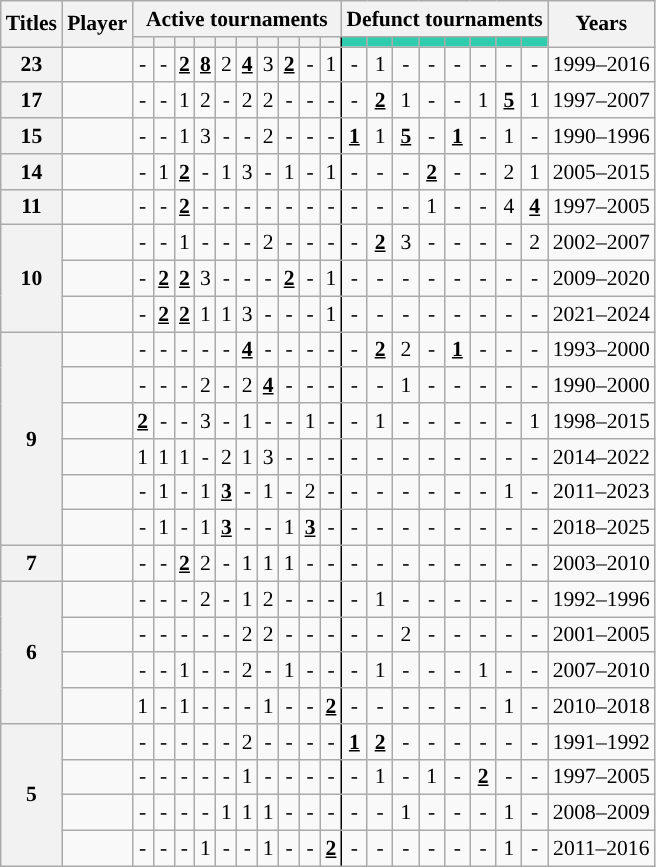<table class="wikitable mw-datatable sortable sort-under-center sticky-table-head sticky-table-col2" style="font-size: 90%; text-align:center">
<tr>
<th scope="col" rowspan="2">Titles</th>
<th scope="col" rowspan="2">Player</th>
<th scope=colgroup colspan=10>Active tournaments</th>
<th scope=colgroup colspan=8>Defunct tournaments</th>
<th scope="col" rowspan="2">Years</th>
</tr>
<tr>
<th scope="col"></th>
<th scope="col" class="sticky-table-none"></th>
<th scope="col"></th>
<th scope="col"></th>
<th scope="col"></th>
<th scope="col"></th>
<th scope="col"></th>
<th scope="col"></th>
<th scope="col"></th>
<th scope="col" style="border-right: 1pt black solid;"></th>
<th scope="col" style="background-color:#2FCDAD"></th>
<th scope="col" style="background-color:#2FCDAD"></th>
<th scope="col" style="background-color:#2FCDAD"></th>
<th scope="col" style="background-color:#2FCDAD"></th>
<th scope="col" style="background-color:#2FCDAD"></th>
<th scope="col" style="background-color:#2FCDAD"></th>
<th scope="col" style="background-color:#2FCDAD"></th>
<th scope="col" style="background-color:#2FCDAD"></th>
</tr>
<tr>
<th scope="row">23</th>
<td style="text-align:left"></td>
<td>-</td>
<td>-</td>
<td><strong><u>2</u></strong></td>
<td><strong><u>8</u></strong></td>
<td>2</td>
<td><strong><u>4</u></strong></td>
<td>3</td>
<td><strong><u>2</u></strong></td>
<td>-</td>
<td style="border-right: 1pt black solid">1</td>
<td>-</td>
<td>1</td>
<td>-</td>
<td>-</td>
<td>-</td>
<td>-</td>
<td>-</td>
<td>-</td>
<td>1999–2016</td>
</tr>
<tr>
<th scope="row">17</th>
<td style="text-align:left"></td>
<td>-</td>
<td>-</td>
<td>1</td>
<td>2</td>
<td>-</td>
<td>2</td>
<td>2</td>
<td>-</td>
<td>-</td>
<td style="border-right: 1pt black solid">-</td>
<td>-</td>
<td><strong><u>2</u></strong></td>
<td>1</td>
<td>-</td>
<td>-</td>
<td>1</td>
<td><strong><u>5</u></strong></td>
<td>1</td>
<td>1997–2007</td>
</tr>
<tr>
<th scope="row">15</th>
<td style="text-align:left"></td>
<td>-</td>
<td>-</td>
<td>1</td>
<td>3</td>
<td>-</td>
<td>-</td>
<td>2</td>
<td>-</td>
<td>-</td>
<td style="border-right: 1pt black solid">-</td>
<td><strong><u>1</u></strong></td>
<td>1</td>
<td><strong><u>5</u></strong></td>
<td>-</td>
<td><strong><u>1</u></strong></td>
<td>-</td>
<td>1</td>
<td>-</td>
<td>1990–1996</td>
</tr>
<tr>
<th scope="row">14</th>
<td style="text-align:left"></td>
<td>-</td>
<td>1</td>
<td><strong><u>2</u></strong></td>
<td>-</td>
<td>1</td>
<td>3</td>
<td>-</td>
<td>1</td>
<td>-</td>
<td style="border-right: 1pt black solid">1</td>
<td>-</td>
<td>-</td>
<td>-</td>
<td><strong><u>2</u></strong></td>
<td>-</td>
<td>-</td>
<td>2</td>
<td>1</td>
<td>2005–2015</td>
</tr>
<tr>
<th scope="row">11</th>
<td style="text-align:left"></td>
<td>-</td>
<td>-</td>
<td><strong><u>2</u></strong></td>
<td>-</td>
<td>-</td>
<td>-</td>
<td>-</td>
<td>-</td>
<td>-</td>
<td style="border-right: 1pt black solid">-</td>
<td>-</td>
<td>-</td>
<td>-</td>
<td>1</td>
<td>-</td>
<td>-</td>
<td>4</td>
<td><strong><u>4</u></strong></td>
<td>1997–2005</td>
</tr>
<tr>
<th scope="row" rowspan="3">10</th>
<td style="text-align:left"></td>
<td>-</td>
<td>-</td>
<td>1</td>
<td>-</td>
<td>-</td>
<td>-</td>
<td>2</td>
<td>-</td>
<td>-</td>
<td style="border-right: 1pt black solid">-</td>
<td>-</td>
<td><strong><u>2</u></strong></td>
<td>3</td>
<td>-</td>
<td>-</td>
<td>-</td>
<td>-</td>
<td>2</td>
<td>2002–2007</td>
</tr>
<tr>
<td style="text-align:left" class="sticky-table-left"></td>
<td class="sticky-table-none">-</td>
<td><strong><u>2</u></strong></td>
<td><strong><u>2</u></strong></td>
<td>3</td>
<td>-</td>
<td>-</td>
<td>-</td>
<td><strong><u>2</u></strong></td>
<td>-</td>
<td style="border-right: 1pt black solid">1</td>
<td>-</td>
<td>-</td>
<td>-</td>
<td>-</td>
<td>-</td>
<td>-</td>
<td>-</td>
<td>-</td>
<td>2009–2020</td>
</tr>
<tr>
<td style="text-align:left" class="sticky-table-left"></td>
<td class="sticky-table-none">-</td>
<td><strong><u>2</u></strong></td>
<td><strong><u>2</u></strong></td>
<td>1</td>
<td>1</td>
<td>3</td>
<td>-</td>
<td>-</td>
<td>-</td>
<td style="border-right: 1pt black solid">1</td>
<td>-</td>
<td>-</td>
<td>-</td>
<td>-</td>
<td>-</td>
<td>-</td>
<td>-</td>
<td>-</td>
<td>2021–2024</td>
</tr>
<tr>
<th scope="row" rowspan="6">9</th>
<td style="text-align:left"></td>
<td>-</td>
<td>-</td>
<td>-</td>
<td>-</td>
<td>-</td>
<td><strong><u>4</u></strong></td>
<td>-</td>
<td>-</td>
<td>-</td>
<td style="border-right: 1pt black solid">-</td>
<td>-</td>
<td><strong><u>2</u></strong></td>
<td>2</td>
<td>-</td>
<td><strong><u>1</u></strong></td>
<td>-</td>
<td>-</td>
<td>-</td>
<td>1993–2000</td>
</tr>
<tr>
<td style="text-align:left" class="sticky-table-left"></td>
<td class="sticky-table-none">-</td>
<td>-</td>
<td>-</td>
<td>2</td>
<td>-</td>
<td>2</td>
<td><strong><u>4</u></strong></td>
<td>-</td>
<td>-</td>
<td style="border-right: 1pt black solid">-</td>
<td>-</td>
<td>-</td>
<td>1</td>
<td>-</td>
<td>-</td>
<td>-</td>
<td>-</td>
<td>-</td>
<td>1990–2000</td>
</tr>
<tr>
<td style="text-align:left" class="sticky-table-left"></td>
<td class="sticky-table-none"><strong><u>2</u></strong></td>
<td>-</td>
<td>-</td>
<td>3</td>
<td>-</td>
<td>1</td>
<td>-</td>
<td>-</td>
<td>1</td>
<td style="border-right: 1pt black solid">-</td>
<td>-</td>
<td>1</td>
<td>-</td>
<td>-</td>
<td>-</td>
<td>-</td>
<td>-</td>
<td>1</td>
<td>1998–2015</td>
</tr>
<tr>
<td style="text-align:left" class="sticky-table-left"></td>
<td class="sticky-table-none">1</td>
<td>1</td>
<td>1</td>
<td>-</td>
<td>2</td>
<td>1</td>
<td>3</td>
<td>-</td>
<td>-</td>
<td style="border-right: 1pt black solid">-</td>
<td>-</td>
<td>-</td>
<td>-</td>
<td>-</td>
<td>-</td>
<td>-</td>
<td>-</td>
<td>-</td>
<td>2014–2022</td>
</tr>
<tr>
<td style="text-align:left" class="sticky-table-left"></td>
<td class="sticky-table-none">-</td>
<td>1</td>
<td>-</td>
<td>1</td>
<td><strong><u>3</u></strong></td>
<td>-</td>
<td>1</td>
<td>-</td>
<td>2</td>
<td style="border-right: 1pt black solid">-</td>
<td>-</td>
<td>-</td>
<td>-</td>
<td>-</td>
<td>-</td>
<td>-</td>
<td>1</td>
<td>-</td>
<td>2011–2023</td>
</tr>
<tr>
<td style="text-align:left" class="sticky-table-left"></td>
<td class="sticky-table-none">-</td>
<td>1</td>
<td>-</td>
<td>1</td>
<td><strong><u>3</u></strong></td>
<td>-</td>
<td>-</td>
<td>1</td>
<td><strong><u>3</u></strong></td>
<td style="border-right: 1pt black solid">-</td>
<td>-</td>
<td>-</td>
<td>-</td>
<td>-</td>
<td>-</td>
<td>-</td>
<td>-</td>
<td>-</td>
<td>2018–2025</td>
</tr>
<tr>
<th scope="row" rowspan="1">7</th>
<td style="text-align:left"></td>
<td>-</td>
<td>-</td>
<td><strong><u>2</u></strong></td>
<td>2</td>
<td>-</td>
<td>1</td>
<td>1</td>
<td>1</td>
<td>-</td>
<td style="border-right: 1pt black solid">-</td>
<td>-</td>
<td>-</td>
<td>-</td>
<td>-</td>
<td>-</td>
<td>-</td>
<td>-</td>
<td>-</td>
<td>2003–2010</td>
</tr>
<tr>
<th scope="row" rowspan="4">6</th>
<td style="text-align:left"></td>
<td>-</td>
<td>-</td>
<td>-</td>
<td>2</td>
<td>-</td>
<td>1</td>
<td>2</td>
<td>-</td>
<td>-</td>
<td style="border-right: 1pt black solid">-</td>
<td>-</td>
<td>1</td>
<td>-</td>
<td>-</td>
<td>-</td>
<td>-</td>
<td>-</td>
<td>-</td>
<td>1992–1996</td>
</tr>
<tr>
<td style="text-align:left" class="sticky-table-left"></td>
<td class="sticky-table-none">-</td>
<td>-</td>
<td>-</td>
<td>-</td>
<td>-</td>
<td>2</td>
<td>2</td>
<td>-</td>
<td>-</td>
<td style="border-right: 1pt black solid">-</td>
<td>-</td>
<td>-</td>
<td>2</td>
<td>-</td>
<td>-</td>
<td>-</td>
<td>-</td>
<td>-</td>
<td>2001–2005</td>
</tr>
<tr>
<td style="text-align:left" class="sticky-table-left"></td>
<td class="sticky-table-none">-</td>
<td>-</td>
<td>1</td>
<td>-</td>
<td>-</td>
<td>2</td>
<td>-</td>
<td>1</td>
<td>-</td>
<td style="border-right: 1pt black solid">-</td>
<td>-</td>
<td>1</td>
<td>-</td>
<td>-</td>
<td>-</td>
<td>1</td>
<td>-</td>
<td>-</td>
<td>2007–2010</td>
</tr>
<tr>
<td style="text-align:left" class="sticky-table-left"></td>
<td class="sticky-table-none">1</td>
<td>-</td>
<td>1</td>
<td>-</td>
<td>-</td>
<td>-</td>
<td>1</td>
<td>-</td>
<td>-</td>
<td style="border-right: 1pt black solid"><strong><u>2</u></strong></td>
<td>-</td>
<td>-</td>
<td>-</td>
<td>-</td>
<td>-</td>
<td>-</td>
<td>1</td>
<td>-</td>
<td>2010–2018</td>
</tr>
<tr>
<th scope="row" rowspan="4">5</th>
<td style="text-align:left"></td>
<td>-</td>
<td>-</td>
<td>-</td>
<td>-</td>
<td>-</td>
<td>2</td>
<td>-</td>
<td>-</td>
<td>-</td>
<td style="border-right: 1pt black solid">-</td>
<td><strong><u>1</u></strong></td>
<td><strong><u>2</u></strong></td>
<td>-</td>
<td>-</td>
<td>-</td>
<td>-</td>
<td>-</td>
<td>-</td>
<td>1991–1992</td>
</tr>
<tr>
<td style="text-align:left" class="sticky-table-left"></td>
<td class="sticky-table-none">-</td>
<td>-</td>
<td>-</td>
<td>-</td>
<td>-</td>
<td>1</td>
<td>-</td>
<td>-</td>
<td>-</td>
<td style="border-right: 1pt black solid">-</td>
<td>-</td>
<td>1</td>
<td>-</td>
<td>1</td>
<td>-</td>
<td><strong><u>2</u></strong></td>
<td>-</td>
<td>-</td>
<td>1997–2005</td>
</tr>
<tr>
<td style="text-align:left" class="sticky-table-left"></td>
<td class="sticky-table-none">-</td>
<td>-</td>
<td>-</td>
<td>-</td>
<td>1</td>
<td>1</td>
<td>1</td>
<td>-</td>
<td>-</td>
<td style="border-right: 1pt black solid">-</td>
<td>-</td>
<td>-</td>
<td>1</td>
<td>-</td>
<td>-</td>
<td>-</td>
<td>1</td>
<td>-</td>
<td>2008–2009</td>
</tr>
<tr>
<td style="text-align:left" class="sticky-table-left"></td>
<td class="sticky-table-none">-</td>
<td>-</td>
<td>-</td>
<td>1</td>
<td>-</td>
<td>-</td>
<td>1</td>
<td>-</td>
<td>-</td>
<td style="border-right: 1pt black solid"><strong><u>2</u></strong></td>
<td>-</td>
<td>-</td>
<td>-</td>
<td>-</td>
<td>-</td>
<td>-</td>
<td>1</td>
<td>-</td>
<td>2011–2016</td>
</tr>
</table>
